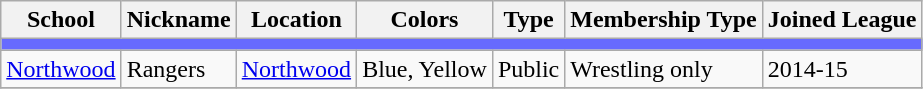<table class="wikitable sortable">
<tr>
<th>School</th>
<th>Nickname</th>
<th>Location</th>
<th>Colors</th>
<th>Type</th>
<th>Membership Type</th>
<th>Joined League</th>
</tr>
<tr>
<th colspan="8" style="background:#676AFE;"></th>
</tr>
<tr>
<td><a href='#'>Northwood</a></td>
<td>Rangers</td>
<td><a href='#'>Northwood</a></td>
<td>Blue, Yellow <br>  </td>
<td>Public</td>
<td>Wrestling only</td>
<td>2014-15</td>
</tr>
<tr>
</tr>
</table>
